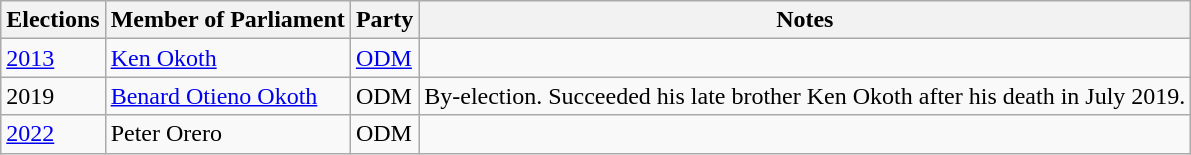<table class="wikitable">
<tr>
<th>Elections</th>
<th>Member of Parliament</th>
<th>Party</th>
<th>Notes</th>
</tr>
<tr>
<td><a href='#'>2013</a></td>
<td><a href='#'>Ken Okoth</a></td>
<td><a href='#'>ODM</a></td>
<td></td>
</tr>
<tr>
<td>2019</td>
<td><a href='#'>Benard Otieno Okoth</a></td>
<td>ODM</td>
<td>By-election. Succeeded his late brother Ken Okoth after his death in July 2019.</td>
</tr>
<tr>
<td><a href='#'>2022</a></td>
<td>Peter Orero</td>
<td>ODM</td>
<td></td>
</tr>
</table>
